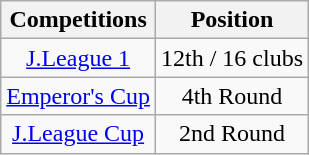<table class="wikitable" style="text-align:center;">
<tr>
<th>Competitions</th>
<th>Position</th>
</tr>
<tr>
<td><a href='#'>J.League 1</a></td>
<td>12th / 16 clubs</td>
</tr>
<tr>
<td><a href='#'>Emperor's Cup</a></td>
<td>4th Round</td>
</tr>
<tr>
<td><a href='#'>J.League Cup</a></td>
<td>2nd Round</td>
</tr>
</table>
